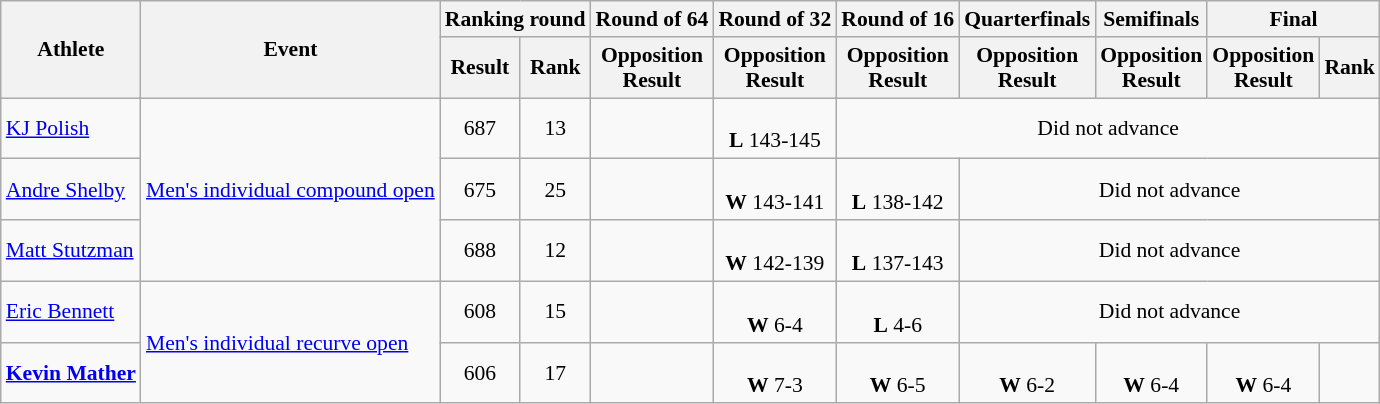<table class=wikitable style="font-size:90%">
<tr>
<th rowspan="2">Athlete</th>
<th rowspan="2">Event</th>
<th colspan="2">Ranking round</th>
<th>Round of 64</th>
<th>Round of 32</th>
<th>Round of 16</th>
<th>Quarterfinals</th>
<th>Semifinals</th>
<th colspan="2">Final</th>
</tr>
<tr>
<th>Result</th>
<th>Rank</th>
<th>Opposition<br>Result</th>
<th>Opposition<br>Result</th>
<th>Opposition<br>Result</th>
<th>Opposition<br>Result</th>
<th>Opposition<br>Result</th>
<th>Opposition<br>Result</th>
<th>Rank</th>
</tr>
<tr align=center>
<td align=left><a href='#'>KJ Polish</a></td>
<td align=left rowspan=3><a href='#'>Men's individual compound open</a></td>
<td>687</td>
<td>13</td>
<td></td>
<td><br><strong>L</strong> 143-145</td>
<td colspan=5>Did not advance</td>
</tr>
<tr align=center>
<td align=left><a href='#'>Andre Shelby</a></td>
<td>675</td>
<td>25</td>
<td></td>
<td><br><strong>W</strong> 143-141</td>
<td><br><strong>L</strong> 138-142</td>
<td colspan=4>Did not advance</td>
</tr>
<tr align=center>
<td align=left><a href='#'>Matt Stutzman</a></td>
<td>688</td>
<td>12</td>
<td></td>
<td><br><strong>W</strong> 142-139</td>
<td><br><strong>L</strong> 137-143</td>
<td colspan=4>Did not advance</td>
</tr>
<tr align=center>
<td align=left><a href='#'>Eric Bennett</a></td>
<td align=left rowspan=2><a href='#'>Men's individual recurve open</a></td>
<td>608</td>
<td>15</td>
<td></td>
<td><br><strong>W</strong> 6-4</td>
<td><br><strong>L</strong> 4-6</td>
<td colspan=4>Did not advance</td>
</tr>
<tr align=center>
<td align=left><strong><a href='#'>Kevin Mather</a></strong></td>
<td>606</td>
<td>17</td>
<td></td>
<td><br><strong>W</strong> 7-3</td>
<td><br><strong>W</strong> 6-5</td>
<td><br><strong>W</strong> 6-2</td>
<td><br><strong>W</strong> 6-4</td>
<td><br><strong>W</strong> 6-4</td>
<td></td>
</tr>
</table>
